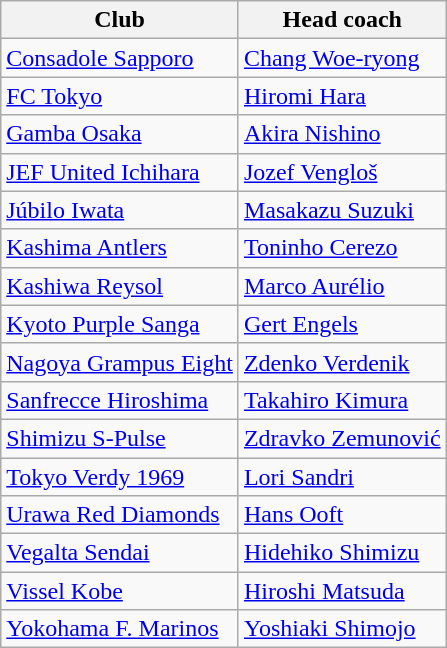<table class="wikitable sortable" style="text-align: left;">
<tr>
<th>Club</th>
<th>Head coach</th>
</tr>
<tr>
<td><a href='#'>Consadole Sapporo</a></td>
<td> <a href='#'>Chang Woe-ryong</a></td>
</tr>
<tr>
<td><a href='#'>FC Tokyo</a></td>
<td> <a href='#'>Hiromi Hara</a></td>
</tr>
<tr>
<td><a href='#'>Gamba Osaka</a></td>
<td> <a href='#'>Akira Nishino</a></td>
</tr>
<tr>
<td><a href='#'>JEF United Ichihara</a></td>
<td> <a href='#'>Jozef Vengloš</a></td>
</tr>
<tr>
<td><a href='#'>Júbilo Iwata</a></td>
<td> <a href='#'>Masakazu Suzuki</a></td>
</tr>
<tr>
<td><a href='#'>Kashima Antlers</a></td>
<td> <a href='#'>Toninho Cerezo</a></td>
</tr>
<tr>
<td><a href='#'>Kashiwa Reysol</a></td>
<td> <a href='#'>Marco Aurélio</a></td>
</tr>
<tr>
<td><a href='#'>Kyoto Purple Sanga</a></td>
<td> <a href='#'>Gert Engels</a></td>
</tr>
<tr>
<td><a href='#'>Nagoya Grampus Eight</a></td>
<td> <a href='#'>Zdenko Verdenik</a></td>
</tr>
<tr>
<td><a href='#'>Sanfrecce Hiroshima</a></td>
<td> <a href='#'>Takahiro Kimura</a></td>
</tr>
<tr>
<td><a href='#'>Shimizu S-Pulse</a></td>
<td> <a href='#'>Zdravko Zemunović</a></td>
</tr>
<tr>
<td><a href='#'>Tokyo Verdy 1969</a></td>
<td> <a href='#'>Lori Sandri</a></td>
</tr>
<tr>
<td><a href='#'>Urawa Red Diamonds</a></td>
<td> <a href='#'>Hans Ooft</a></td>
</tr>
<tr>
<td><a href='#'>Vegalta Sendai</a></td>
<td> <a href='#'>Hidehiko Shimizu</a></td>
</tr>
<tr>
<td><a href='#'>Vissel Kobe</a></td>
<td> <a href='#'>Hiroshi Matsuda</a></td>
</tr>
<tr>
<td><a href='#'>Yokohama F. Marinos</a></td>
<td> <a href='#'>Yoshiaki Shimojo</a></td>
</tr>
</table>
